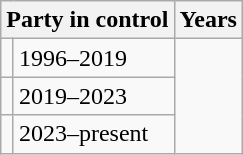<table class="wikitable">
<tr>
<th colspan="2">Party in control</th>
<th>Years</th>
</tr>
<tr>
<td></td>
<td>1996–2019</td>
</tr>
<tr>
<td></td>
<td>2019–2023</td>
</tr>
<tr>
<td></td>
<td>2023–present</td>
</tr>
</table>
